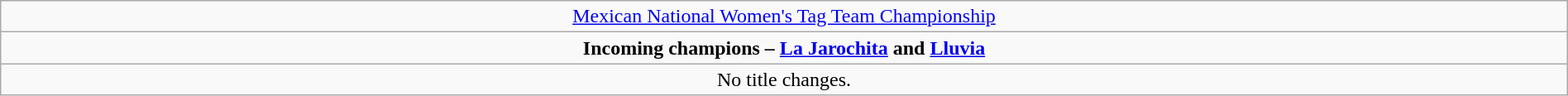<table class="wikitable" style="text-align:center; width:100%;">
<tr>
<td style="text-align: center;"><a href='#'>Mexican National Women's Tag Team Championship</a></td>
</tr>
<tr>
<td style="text-align: center;"><strong>Incoming champions – <a href='#'>La Jarochita</a> and <a href='#'>Lluvia</a></strong></td>
</tr>
<tr>
<td>No title changes.</td>
</tr>
</table>
